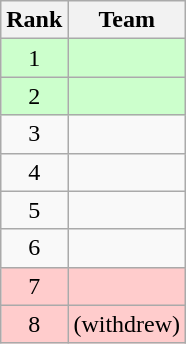<table class=wikitable style="text-align: center;">
<tr>
<th>Rank</th>
<th>Team</th>
</tr>
<tr style="background: #CCFFCC;">
<td>1</td>
<td style="text-align: left;"><strong></strong></td>
</tr>
<tr style="background: #CCFFCC;">
<td>2</td>
<td style="text-align: left;"><strong></strong></td>
</tr>
<tr>
<td>3</td>
<td style="text-align: left;"></td>
</tr>
<tr>
<td>4</td>
<td style="text-align: left;"></td>
</tr>
<tr>
<td>5</td>
<td style="text-align: left;"></td>
</tr>
<tr>
<td>6</td>
<td style="text-align: left;"></td>
</tr>
<tr style="background: #FFCCCC;">
<td>7</td>
<td style="text-align: left;"></td>
</tr>
<tr style="background: #FFCCCC;">
<td>8</td>
<td style="text-align: left;"> (withdrew)</td>
</tr>
</table>
